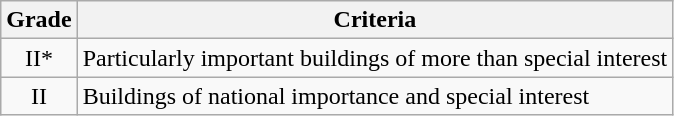<table class="wikitable">
<tr>
<th>Grade</th>
<th>Criteria</th>
</tr>
<tr>
<td align="center" >II*</td>
<td>Particularly important buildings of more than special interest</td>
</tr>
<tr>
<td align="center" >II</td>
<td>Buildings of national importance and special interest</td>
</tr>
</table>
